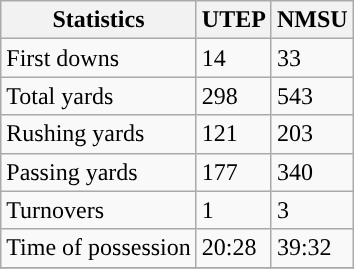<table class="wikitable" style="float: left;">
<tr>
<th>Statistics</th>
<th>UTEP</th>
<th>NMSU</th>
</tr>
<tr>
<td>First downs</td>
<td>14</td>
<td>33</td>
</tr>
<tr>
<td>Total yards</td>
<td>298</td>
<td>543</td>
</tr>
<tr>
<td>Rushing yards</td>
<td>121</td>
<td>203</td>
</tr>
<tr>
<td>Passing yards</td>
<td>177</td>
<td>340</td>
</tr>
<tr>
<td>Turnovers</td>
<td>1</td>
<td>3</td>
</tr>
<tr>
<td>Time of possession</td>
<td>20:28</td>
<td>39:32</td>
</tr>
<tr>
</tr>
</table>
